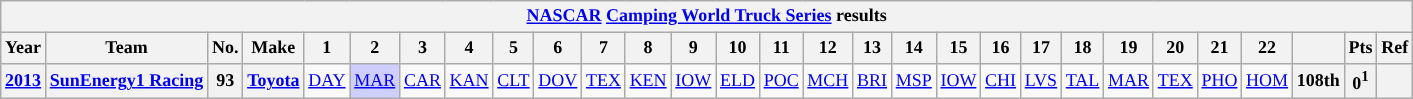<table class="wikitable" style="text-align:center; font-size:75%">
<tr>
<th colspan=45><a href='#'>NASCAR</a> <a href='#'>Camping World Truck Series</a> results</th>
</tr>
<tr>
<th>Year</th>
<th>Team</th>
<th>No.</th>
<th>Make</th>
<th>1</th>
<th>2</th>
<th>3</th>
<th>4</th>
<th>5</th>
<th>6</th>
<th>7</th>
<th>8</th>
<th>9</th>
<th>10</th>
<th>11</th>
<th>12</th>
<th>13</th>
<th>14</th>
<th>15</th>
<th>16</th>
<th>17</th>
<th>18</th>
<th>19</th>
<th>20</th>
<th>21</th>
<th>22</th>
<th></th>
<th>Pts</th>
<th>Ref</th>
</tr>
<tr>
<th><a href='#'>2013</a></th>
<th><a href='#'>SunEnergy1 Racing</a></th>
<th>93</th>
<th><a href='#'>Toyota</a></th>
<td><a href='#'>DAY</a></td>
<td style="background:#CFCFFF"><a href='#'>MAR</a><br></td>
<td><a href='#'>CAR</a></td>
<td><a href='#'>KAN</a></td>
<td><a href='#'>CLT</a></td>
<td><a href='#'>DOV</a></td>
<td><a href='#'>TEX</a></td>
<td><a href='#'>KEN</a></td>
<td><a href='#'>IOW</a></td>
<td><a href='#'>ELD</a></td>
<td><a href='#'>POC</a></td>
<td><a href='#'>MCH</a></td>
<td><a href='#'>BRI</a></td>
<td><a href='#'>MSP</a></td>
<td><a href='#'>IOW</a></td>
<td><a href='#'>CHI</a></td>
<td><a href='#'>LVS</a></td>
<td><a href='#'>TAL</a></td>
<td><a href='#'>MAR</a></td>
<td><a href='#'>TEX</a></td>
<td><a href='#'>PHO</a></td>
<td><a href='#'>HOM</a></td>
<th>108th</th>
<th>0<sup>1</sup></th>
<th></th>
</tr>
</table>
